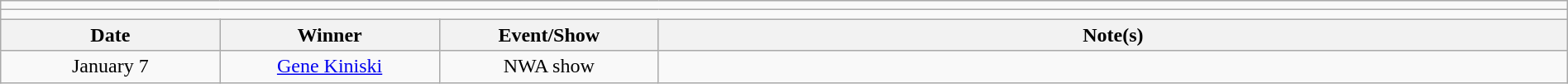<table class="wikitable" style="text-align:center; width:100%;">
<tr>
<td colspan="5"></td>
</tr>
<tr>
<td colspan="5"><strong></strong></td>
</tr>
<tr>
<th width=14%>Date</th>
<th width=14%>Winner</th>
<th width=14%>Event/Show</th>
<th width=58%>Note(s)</th>
</tr>
<tr>
<td>January 7</td>
<td><a href='#'>Gene Kiniski</a></td>
<td>NWA show</td>
<td align=left></td>
</tr>
</table>
